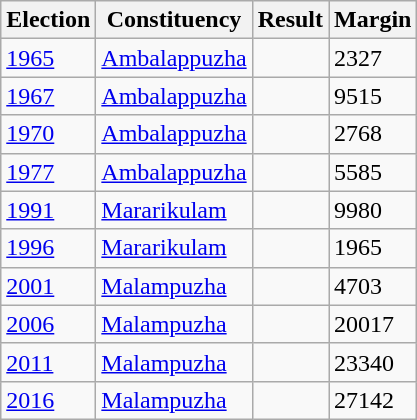<table class="sortable wikitable">
<tr>
<th>Election</th>
<th>Constituency</th>
<th>Result</th>
<th>Margin</th>
</tr>
<tr>
<td><a href='#'>1965</a></td>
<td><a href='#'>Ambalappuzha</a></td>
<td></td>
<td>2327</td>
</tr>
<tr>
<td><a href='#'>1967</a></td>
<td><a href='#'>Ambalappuzha</a></td>
<td></td>
<td>9515</td>
</tr>
<tr>
<td><a href='#'>1970</a></td>
<td><a href='#'>Ambalappuzha</a></td>
<td></td>
<td>2768</td>
</tr>
<tr>
<td><a href='#'>1977</a></td>
<td><a href='#'>Ambalappuzha</a></td>
<td></td>
<td>5585</td>
</tr>
<tr>
<td><a href='#'>1991</a></td>
<td><a href='#'>Mararikulam</a></td>
<td></td>
<td>9980</td>
</tr>
<tr>
<td><a href='#'>1996</a></td>
<td><a href='#'>Mararikulam</a></td>
<td></td>
<td>1965</td>
</tr>
<tr>
<td><a href='#'>2001</a></td>
<td><a href='#'>Malampuzha</a></td>
<td></td>
<td>4703</td>
</tr>
<tr>
<td><a href='#'>2006</a></td>
<td><a href='#'>Malampuzha</a></td>
<td></td>
<td>20017</td>
</tr>
<tr>
<td><a href='#'>2011</a></td>
<td><a href='#'>Malampuzha</a></td>
<td></td>
<td>23340</td>
</tr>
<tr>
<td><a href='#'>2016</a></td>
<td><a href='#'>Malampuzha</a></td>
<td></td>
<td>27142</td>
</tr>
</table>
